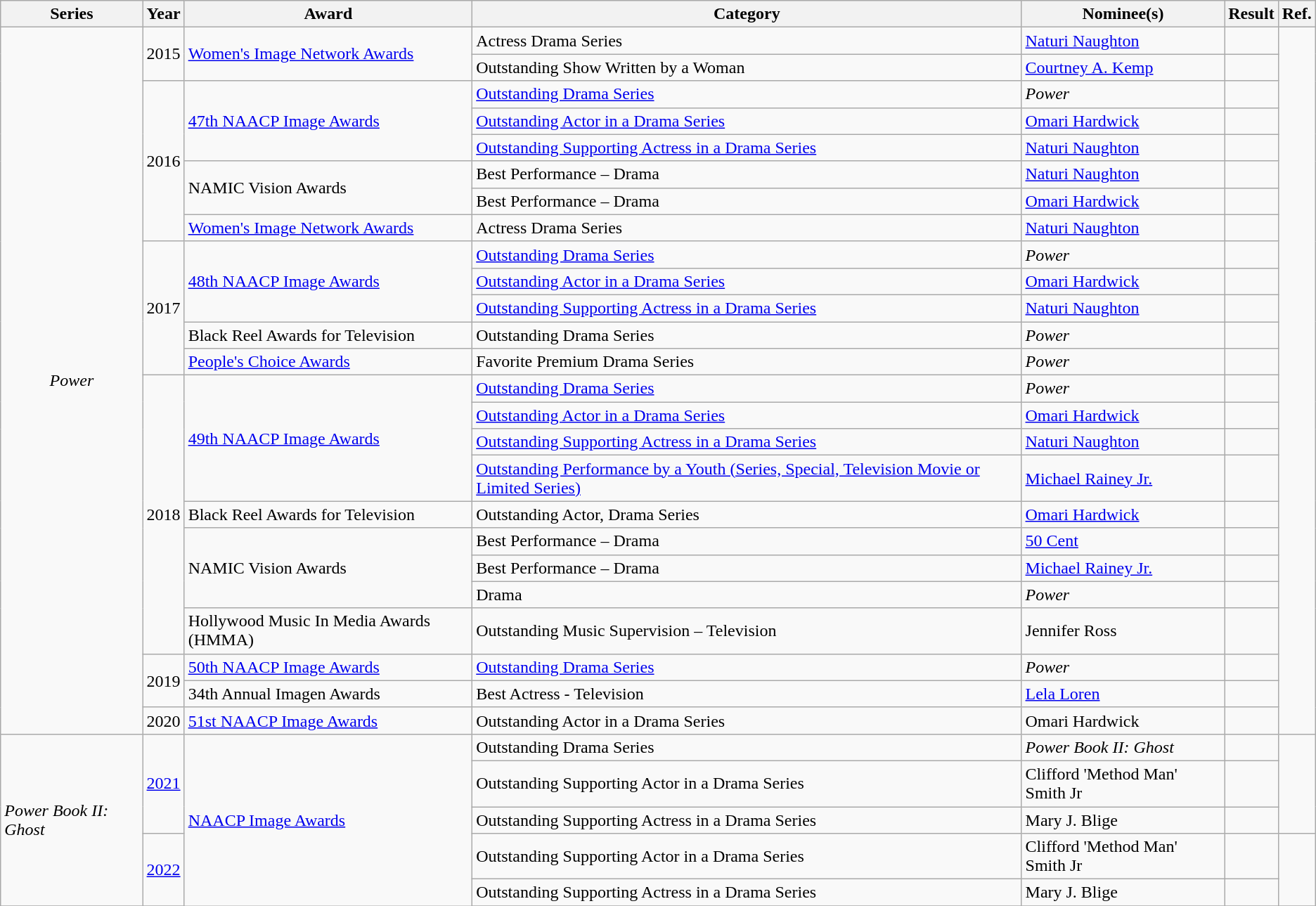<table class="wikitable sortable plainrowheaders">
<tr>
<th>Series</th>
<th>Year</th>
<th>Award</th>
<th>Category</th>
<th>Nominee(s)</th>
<th>Result</th>
<th>Ref.</th>
</tr>
<tr>
<td rowspan="25" style="text-align:center;"><em>Power</em></td>
<td rowspan="2" style="text-align:center;">2015</td>
<td rowspan="2"><a href='#'>Women's Image Network Awards</a></td>
<td>Actress Drama Series</td>
<td><a href='#'>Naturi Naughton</a></td>
<td></td>
</tr>
<tr>
<td>Outstanding Show Written by a Woman</td>
<td><a href='#'>Courtney A. Kemp</a></td>
<td></td>
</tr>
<tr>
<td rowspan="6" style="text-align:center;">2016</td>
<td rowspan="3"><a href='#'>47th NAACP Image Awards</a></td>
<td><a href='#'>Outstanding Drama Series</a></td>
<td><em>Power</em></td>
<td></td>
</tr>
<tr>
<td><a href='#'>Outstanding Actor in a Drama Series</a></td>
<td><a href='#'>Omari Hardwick</a></td>
<td></td>
</tr>
<tr>
<td><a href='#'>Outstanding Supporting Actress in a Drama Series</a></td>
<td><a href='#'>Naturi Naughton</a></td>
<td></td>
</tr>
<tr>
<td rowspan="2">NAMIC Vision Awards</td>
<td>Best Performance – Drama</td>
<td><a href='#'>Naturi Naughton</a></td>
<td></td>
</tr>
<tr>
<td>Best Performance – Drama</td>
<td><a href='#'>Omari Hardwick</a></td>
<td></td>
</tr>
<tr>
<td><a href='#'>Women's Image Network Awards</a></td>
<td>Actress Drama Series</td>
<td><a href='#'>Naturi Naughton</a></td>
<td></td>
</tr>
<tr>
<td rowspan="5" style="text-align:center;">2017</td>
<td rowspan="3"><a href='#'>48th NAACP Image Awards</a></td>
<td><a href='#'>Outstanding Drama Series</a></td>
<td><em>Power</em></td>
<td></td>
</tr>
<tr>
<td><a href='#'>Outstanding Actor in a Drama Series</a></td>
<td><a href='#'>Omari Hardwick</a></td>
<td></td>
</tr>
<tr>
<td><a href='#'>Outstanding Supporting Actress in a Drama Series</a></td>
<td><a href='#'>Naturi Naughton</a></td>
<td></td>
</tr>
<tr>
<td>Black Reel Awards for Television</td>
<td>Outstanding Drama Series</td>
<td><em>Power</em></td>
<td></td>
</tr>
<tr>
<td><a href='#'>People's Choice Awards</a></td>
<td>Favorite Premium Drama Series</td>
<td><em>Power</em></td>
<td></td>
</tr>
<tr>
<td rowspan="9" style="text-align:center;">2018</td>
<td rowspan="4"><a href='#'>49th NAACP Image Awards</a></td>
<td><a href='#'>Outstanding Drama Series</a></td>
<td><em>Power</em></td>
<td></td>
</tr>
<tr>
<td><a href='#'>Outstanding Actor in a Drama Series</a></td>
<td><a href='#'>Omari Hardwick</a></td>
<td></td>
</tr>
<tr>
<td><a href='#'>Outstanding Supporting Actress in a Drama Series</a></td>
<td><a href='#'>Naturi Naughton</a></td>
<td></td>
</tr>
<tr>
<td><a href='#'>Outstanding Performance by a Youth (Series, Special, Television Movie or Limited Series)</a></td>
<td><a href='#'>Michael Rainey Jr.</a></td>
<td></td>
</tr>
<tr>
<td>Black Reel Awards for Television</td>
<td>Outstanding Actor, Drama Series</td>
<td><a href='#'>Omari Hardwick</a></td>
<td></td>
</tr>
<tr>
<td rowspan="3">NAMIC Vision Awards</td>
<td>Best Performance – Drama</td>
<td><a href='#'>50 Cent</a></td>
<td></td>
</tr>
<tr>
<td>Best Performance – Drama</td>
<td><a href='#'>Michael Rainey Jr.</a></td>
<td></td>
</tr>
<tr>
<td>Drama</td>
<td><em>Power</em></td>
<td></td>
</tr>
<tr>
<td>Hollywood Music In Media Awards (HMMA)</td>
<td>Outstanding Music Supervision – Television</td>
<td>Jennifer Ross</td>
<td></td>
</tr>
<tr>
<td rowspan="2" style="text-align:center;">2019</td>
<td><a href='#'>50th NAACP Image Awards</a></td>
<td><a href='#'>Outstanding Drama Series</a></td>
<td><em>Power</em></td>
<td></td>
</tr>
<tr>
<td>34th Annual Imagen Awards</td>
<td>Best Actress - Television</td>
<td><a href='#'>Lela Loren</a></td>
<td></td>
</tr>
<tr>
<td style="text-align:center;">2020</td>
<td><a href='#'>51st NAACP Image Awards</a></td>
<td>Outstanding Actor in a Drama Series</td>
<td>Omari Hardwick</td>
<td></td>
</tr>
<tr>
<td rowspan="5"><em>Power Book II: Ghost</em></td>
<td rowspan="3"><a href='#'>2021</a></td>
<td rowspan="6"><a href='#'>NAACP Image Awards</a></td>
<td>Outstanding Drama Series</td>
<td><em>Power Book II: Ghost</em></td>
<td></td>
<td rowspan="3"></td>
</tr>
<tr>
<td>Outstanding Supporting Actor in a Drama Series</td>
<td>Clifford 'Method Man' Smith Jr</td>
<td></td>
</tr>
<tr>
<td>Outstanding Supporting Actress in a Drama Series</td>
<td>Mary J. Blige</td>
<td></td>
</tr>
<tr>
<td rowspan="2"><a href='#'>2022</a></td>
<td>Outstanding Supporting Actor in a Drama Series</td>
<td>Clifford 'Method Man' Smith Jr</td>
<td></td>
<td rowspan="2"></td>
</tr>
<tr>
<td>Outstanding Supporting Actress in a Drama Series</td>
<td>Mary J. Blige</td>
<td></td>
</tr>
<tr>
</tr>
</table>
